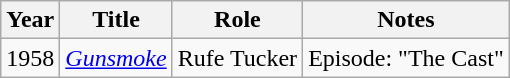<table class="wikitable" border="1">
<tr>
<th>Year</th>
<th>Title</th>
<th>Role</th>
<th>Notes</th>
</tr>
<tr>
<td>1958</td>
<td><em><a href='#'>Gunsmoke</a></em></td>
<td>Rufe Tucker</td>
<td>Episode: "The Cast"</td>
</tr>
</table>
